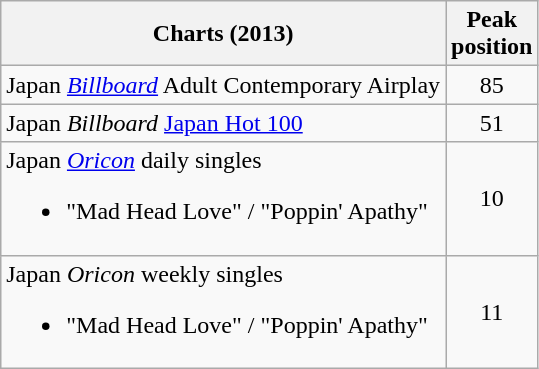<table class="wikitable sortable">
<tr>
<th>Charts (2013)</th>
<th>Peak<br>position</th>
</tr>
<tr>
<td>Japan <em><a href='#'>Billboard</a></em> Adult Contemporary Airplay</td>
<td align="center">85</td>
</tr>
<tr>
<td>Japan <em>Billboard</em> <a href='#'>Japan Hot 100</a></td>
<td align="center">51</td>
</tr>
<tr>
<td>Japan <em><a href='#'>Oricon</a></em> daily singles<br><ul><li>"Mad Head Love" / "Poppin' Apathy"</li></ul></td>
<td align="center">10</td>
</tr>
<tr>
<td>Japan <em>Oricon</em> weekly singles<br><ul><li>"Mad Head Love" / "Poppin' Apathy"</li></ul></td>
<td align="center">11</td>
</tr>
</table>
